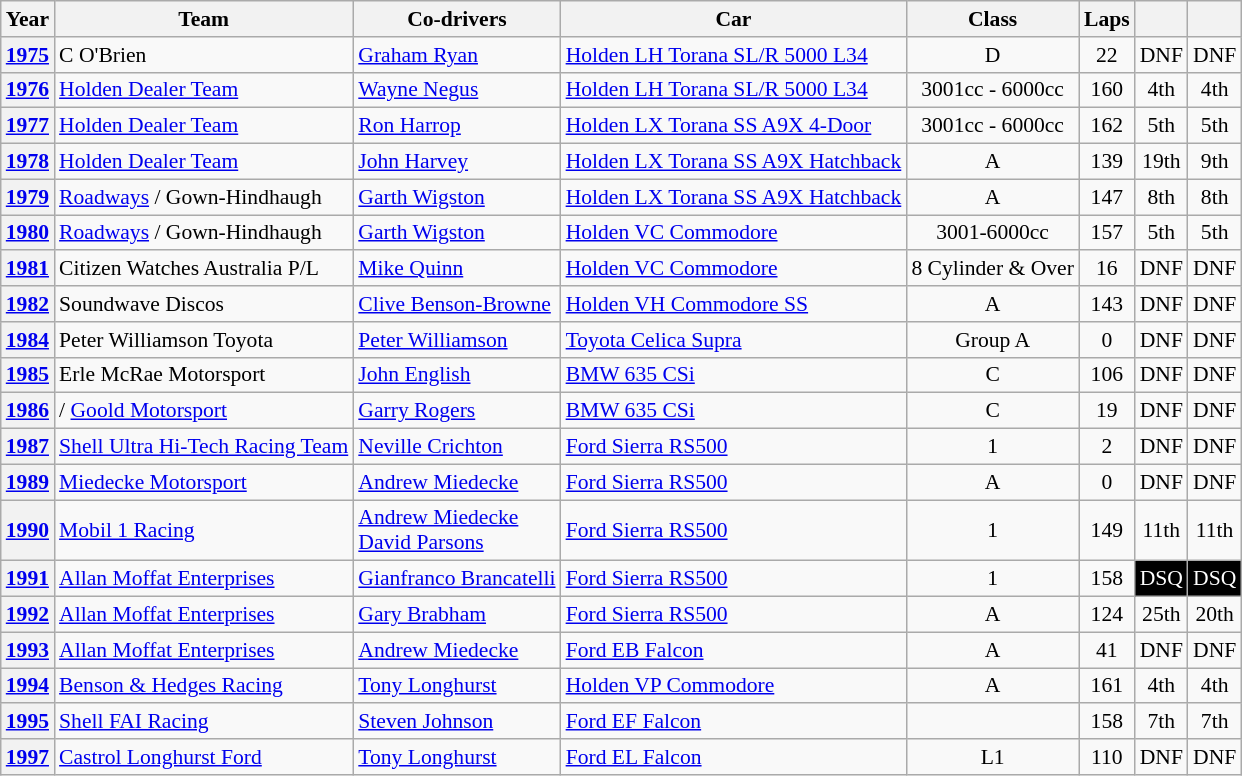<table class="wikitable" style="text-align:center; font-size:90%">
<tr>
<th>Year</th>
<th>Team</th>
<th>Co-drivers</th>
<th>Car</th>
<th>Class</th>
<th>Laps</th>
<th></th>
<th></th>
</tr>
<tr>
<th><a href='#'>1975</a></th>
<td align="left"> C O'Brien</td>
<td align="left"> <a href='#'>Graham Ryan</a></td>
<td align="left"><a href='#'>Holden LH Torana SL/R 5000 L34</a></td>
<td>D</td>
<td>22</td>
<td>DNF</td>
<td>DNF</td>
</tr>
<tr>
<th><a href='#'>1976</a></th>
<td align="left"> <a href='#'>Holden Dealer Team</a></td>
<td align="left"> <a href='#'>Wayne Negus</a></td>
<td align="left"><a href='#'>Holden LH Torana SL/R 5000 L34</a></td>
<td>3001cc - 6000cc</td>
<td>160</td>
<td>4th</td>
<td>4th</td>
</tr>
<tr>
<th><a href='#'>1977</a></th>
<td align="left"> <a href='#'>Holden Dealer Team</a></td>
<td align="left"> <a href='#'>Ron Harrop</a></td>
<td align="left"><a href='#'>Holden LX Torana SS A9X 4-Door</a></td>
<td>3001cc - 6000cc</td>
<td>162</td>
<td>5th</td>
<td>5th</td>
</tr>
<tr>
<th><a href='#'>1978</a></th>
<td align="left"> <a href='#'>Holden Dealer Team</a></td>
<td align="left"> <a href='#'>John Harvey</a></td>
<td align="left"><a href='#'>Holden LX Torana SS A9X Hatchback</a></td>
<td>A</td>
<td>139</td>
<td>19th</td>
<td>9th</td>
</tr>
<tr>
<th><a href='#'>1979</a></th>
<td align="left"> <a href='#'>Roadways</a> / Gown-Hindhaugh</td>
<td align="left"> <a href='#'>Garth Wigston</a></td>
<td align="left"><a href='#'>Holden LX Torana SS A9X Hatchback</a></td>
<td>A</td>
<td>147</td>
<td>8th</td>
<td>8th</td>
</tr>
<tr>
<th><a href='#'>1980</a></th>
<td align="left"> <a href='#'>Roadways</a> / Gown-Hindhaugh</td>
<td align="left"> <a href='#'>Garth Wigston</a></td>
<td align="left"><a href='#'>Holden VC Commodore</a></td>
<td>3001-6000cc</td>
<td>157</td>
<td>5th</td>
<td>5th</td>
</tr>
<tr>
<th><a href='#'>1981</a></th>
<td align="left"> Citizen Watches Australia P/L</td>
<td align="left"> <a href='#'>Mike Quinn</a></td>
<td align="left"><a href='#'>Holden VC Commodore</a></td>
<td>8 Cylinder & Over</td>
<td>16</td>
<td>DNF</td>
<td>DNF</td>
</tr>
<tr>
<th><a href='#'>1982</a></th>
<td align="left"> Soundwave Discos</td>
<td align="left"> <a href='#'>Clive Benson-Browne</a></td>
<td align="left"><a href='#'>Holden VH Commodore SS</a></td>
<td>A</td>
<td>143</td>
<td>DNF</td>
<td>DNF</td>
</tr>
<tr>
<th><a href='#'>1984</a></th>
<td align="left"> Peter Williamson Toyota</td>
<td align="left"> <a href='#'>Peter Williamson</a></td>
<td align="left"><a href='#'>Toyota Celica Supra</a></td>
<td>Group A</td>
<td>0</td>
<td>DNF</td>
<td>DNF</td>
</tr>
<tr>
<th><a href='#'>1985</a></th>
<td align="left"> Erle McRae Motorsport</td>
<td align="left"> <a href='#'>John English</a></td>
<td align="left"><a href='#'>BMW 635 CSi</a></td>
<td>C</td>
<td>106</td>
<td>DNF</td>
<td>DNF</td>
</tr>
<tr>
<th><a href='#'>1986</a></th>
<td align="left"> /  <a href='#'>Goold Motorsport</a></td>
<td align="left"> <a href='#'>Garry Rogers</a></td>
<td align="left"><a href='#'>BMW 635 CSi</a></td>
<td>C</td>
<td>19</td>
<td>DNF</td>
<td>DNF</td>
</tr>
<tr>
<th><a href='#'>1987</a></th>
<td align="left"> <a href='#'>Shell Ultra Hi-Tech Racing Team</a></td>
<td align="left"> <a href='#'>Neville Crichton</a></td>
<td align="left"><a href='#'>Ford Sierra RS500</a></td>
<td>1</td>
<td>2</td>
<td>DNF</td>
<td>DNF</td>
</tr>
<tr>
<th><a href='#'>1989</a></th>
<td align="left"> <a href='#'>Miedecke Motorsport</a></td>
<td align="left"> <a href='#'>Andrew Miedecke</a></td>
<td align="left"><a href='#'>Ford Sierra RS500</a></td>
<td>A</td>
<td>0</td>
<td>DNF</td>
<td>DNF</td>
</tr>
<tr>
<th><a href='#'>1990</a></th>
<td align="left"> <a href='#'>Mobil 1 Racing</a></td>
<td align="left"> <a href='#'>Andrew Miedecke</a><br> <a href='#'>David Parsons</a></td>
<td align="left"><a href='#'>Ford Sierra RS500</a></td>
<td>1</td>
<td>149</td>
<td>11th</td>
<td>11th</td>
</tr>
<tr>
<th><a href='#'>1991</a></th>
<td align="left"> <a href='#'>Allan Moffat Enterprises</a></td>
<td align="left"> <a href='#'>Gianfranco Brancatelli</a></td>
<td align="left"><a href='#'>Ford Sierra RS500</a></td>
<td>1</td>
<td>158</td>
<td style="background:#000000; color:white">DSQ</td>
<td style="background:#000000; color:white">DSQ</td>
</tr>
<tr>
<th><a href='#'>1992</a></th>
<td align="left"> <a href='#'>Allan Moffat Enterprises</a></td>
<td align="left"> <a href='#'>Gary Brabham</a></td>
<td align="left"><a href='#'>Ford Sierra RS500</a></td>
<td>A</td>
<td>124</td>
<td>25th</td>
<td>20th</td>
</tr>
<tr>
<th><a href='#'>1993</a></th>
<td align="left"> <a href='#'>Allan Moffat Enterprises</a></td>
<td align="left"> <a href='#'>Andrew Miedecke</a></td>
<td align="left"><a href='#'>Ford EB Falcon</a></td>
<td>A</td>
<td>41</td>
<td>DNF</td>
<td>DNF</td>
</tr>
<tr>
<th><a href='#'>1994</a></th>
<td align="left"> <a href='#'>Benson & Hedges Racing</a></td>
<td align="left"> <a href='#'>Tony Longhurst</a></td>
<td align="left"><a href='#'>Holden VP Commodore</a></td>
<td>A</td>
<td>161</td>
<td>4th</td>
<td>4th</td>
</tr>
<tr>
<th><a href='#'>1995</a></th>
<td align="left"> <a href='#'>Shell FAI Racing</a></td>
<td align="left"> <a href='#'>Steven Johnson</a></td>
<td align="left"><a href='#'>Ford EF Falcon</a></td>
<td></td>
<td>158</td>
<td>7th</td>
<td>7th</td>
</tr>
<tr>
<th><a href='#'>1997</a></th>
<td align="left"> <a href='#'>Castrol Longhurst Ford</a></td>
<td align="left"> <a href='#'>Tony Longhurst</a></td>
<td align="left"><a href='#'>Ford EL Falcon</a></td>
<td>L1</td>
<td>110</td>
<td>DNF</td>
<td>DNF</td>
</tr>
</table>
